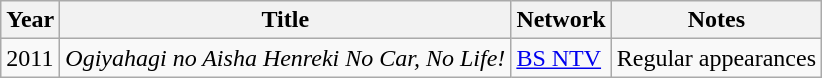<table class="wikitable">
<tr>
<th>Year</th>
<th>Title</th>
<th>Network</th>
<th>Notes</th>
</tr>
<tr>
<td>2011</td>
<td><em>Ogiyahagi no Aisha Henreki No Car, No Life!</em></td>
<td><a href='#'>BS NTV</a></td>
<td>Regular appearances</td>
</tr>
</table>
